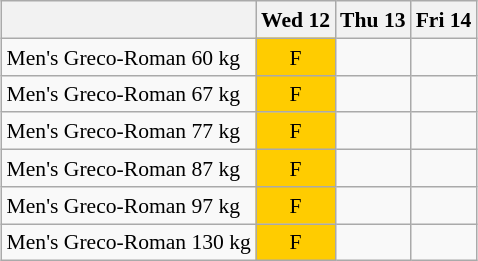<table class="wikitable" style="margin:0.5em auto; font-size:90%; line-height:1.25em; text-align:center;">
<tr>
<th></th>
<th>Wed 12</th>
<th>Thu 13</th>
<th>Fri 14</th>
</tr>
<tr>
<td align=left>Men's Greco-Roman 60 kg</td>
<td style="background-color:#FFCC00;">F</td>
<td></td>
<td></td>
</tr>
<tr>
<td align=left>Men's Greco-Roman 67 kg</td>
<td style="background-color:#FFCC00;">F</td>
<td></td>
<td></td>
</tr>
<tr>
<td align=left>Men's Greco-Roman 77 kg</td>
<td style="background-color:#FFCC00;">F</td>
<td></td>
<td></td>
</tr>
<tr>
<td align=left>Men's Greco-Roman 87 kg</td>
<td style="background-color:#FFCC00;">F</td>
<td></td>
<td></td>
</tr>
<tr>
<td align=left>Men's Greco-Roman 97 kg</td>
<td style="background-color:#FFCC00;">F</td>
<td></td>
<td></td>
</tr>
<tr>
<td align=left>Men's Greco-Roman 130 kg</td>
<td style="background-color:#FFCC00;">F</td>
<td></td>
<td></td>
</tr>
</table>
